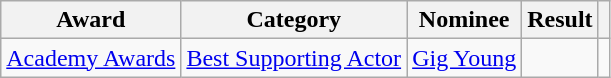<table class="wikitable plainrowheaders">
<tr>
<th>Award</th>
<th>Category</th>
<th>Nominee</th>
<th>Result</th>
<th></th>
</tr>
<tr>
<td><a href='#'>Academy Awards</a></td>
<td><a href='#'>Best Supporting Actor</a></td>
<td><a href='#'>Gig Young</a></td>
<td></td>
<td style="text-align:center;"></td>
</tr>
</table>
